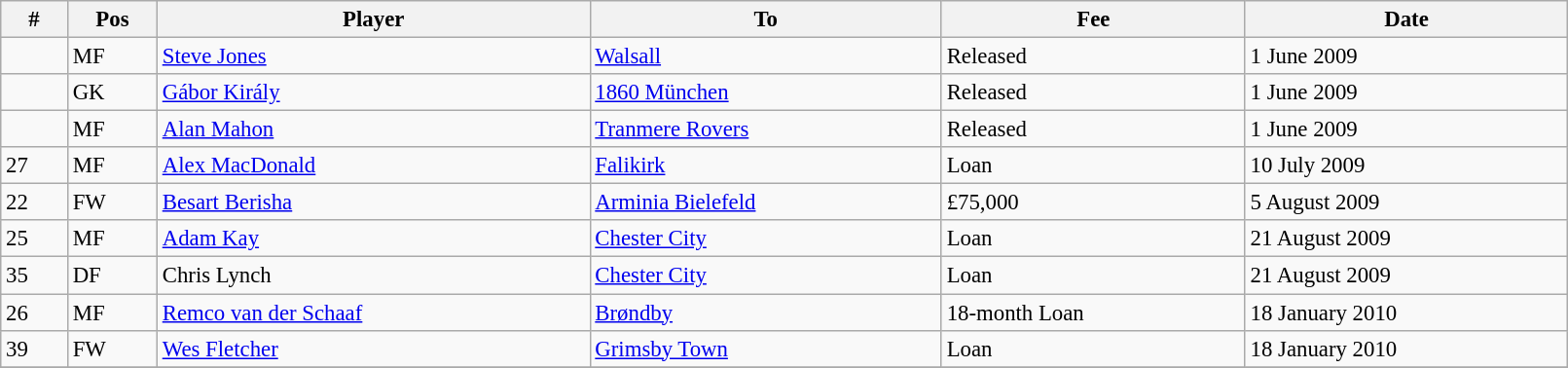<table width=85% class="wikitable" style="text-align:center; font-size:95%; text-align:left">
<tr>
<th>#</th>
<th>Pos</th>
<th>Player</th>
<th>To</th>
<th>Fee</th>
<th>Date</th>
</tr>
<tr --->
<td></td>
<td>MF</td>
<td> <a href='#'>Steve Jones</a></td>
<td> <a href='#'>Walsall</a></td>
<td>Released</td>
<td>1 June 2009</td>
</tr>
<tr --->
<td></td>
<td>GK</td>
<td> <a href='#'>Gábor Király</a></td>
<td> <a href='#'>1860 München</a></td>
<td>Released</td>
<td>1 June 2009</td>
</tr>
<tr --->
<td></td>
<td>MF</td>
<td> <a href='#'>Alan Mahon</a></td>
<td> <a href='#'>Tranmere Rovers</a></td>
<td>Released</td>
<td>1 June 2009</td>
</tr>
<tr --->
<td>27</td>
<td>MF</td>
<td> <a href='#'>Alex MacDonald</a></td>
<td> <a href='#'>Falikirk</a></td>
<td>Loan</td>
<td>10 July 2009</td>
</tr>
<tr --->
<td>22</td>
<td>FW</td>
<td> <a href='#'>Besart Berisha</a></td>
<td> <a href='#'>Arminia Bielefeld</a></td>
<td>£75,000</td>
<td>5 August 2009</td>
</tr>
<tr --->
<td>25</td>
<td>MF</td>
<td> <a href='#'>Adam Kay</a></td>
<td> <a href='#'>Chester City</a></td>
<td>Loan</td>
<td>21 August 2009</td>
</tr>
<tr --->
<td>35</td>
<td>DF</td>
<td> Chris Lynch</td>
<td> <a href='#'>Chester City</a></td>
<td>Loan</td>
<td>21 August 2009</td>
</tr>
<tr --->
<td>26</td>
<td>MF</td>
<td> <a href='#'>Remco van der Schaaf</a></td>
<td> <a href='#'>Brøndby</a></td>
<td>18-month Loan</td>
<td>18 January 2010</td>
</tr>
<tr --->
<td>39</td>
<td>FW</td>
<td> <a href='#'>Wes Fletcher</a></td>
<td> <a href='#'>Grimsby Town</a></td>
<td>Loan</td>
<td>18 January 2010</td>
</tr>
<tr --->
</tr>
</table>
